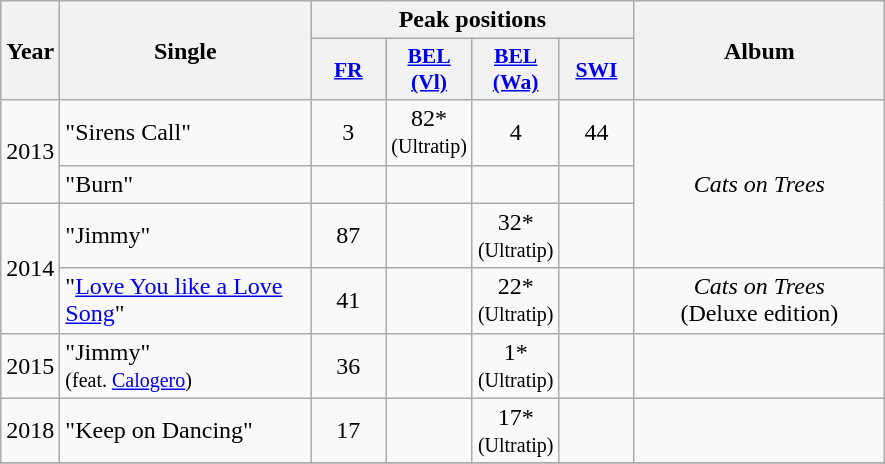<table class="wikitable">
<tr>
<th align="center" rowspan="2" width="10">Year</th>
<th align="center" rowspan="2" width="160">Single</th>
<th align="center" colspan="4" width="20">Peak positions</th>
<th align="center" rowspan="2" width="160">Album</th>
</tr>
<tr>
<th scope="col" style="width:3em;font-size:90%;"><a href='#'>FR</a><br></th>
<th scope="col" style="width:3em;font-size:90%;"><a href='#'>BEL <br>(Vl)</a><br></th>
<th scope="col" style="width:3em;font-size:90%;"><a href='#'>BEL <br>(Wa)</a><br></th>
<th scope="col" style="width:3em;font-size:90%;"><a href='#'>SWI</a><br></th>
</tr>
<tr>
<td style="text-align:center;" rowspan=2>2013</td>
<td>"Sirens Call"</td>
<td style="text-align:center;">3</td>
<td style="text-align:center;">82*<br><small>(Ultratip)</small></td>
<td style="text-align:center;">4</td>
<td style="text-align:center;">44</td>
<td style="text-align:center;" rowspan=3><em>Cats on Trees</em></td>
</tr>
<tr>
<td>"Burn"</td>
<td style="text-align:center;"></td>
<td style="text-align:center;"></td>
<td style="text-align:center;"></td>
<td style="text-align:center;"></td>
</tr>
<tr>
<td style="text-align:center;" rowspan=2>2014</td>
<td>"Jimmy"</td>
<td style="text-align:center;">87</td>
<td style="text-align:center;"></td>
<td style="text-align:center;">32*<br><small>(Ultratip)</small></td>
<td style="text-align:center;"></td>
</tr>
<tr>
<td>"<a href='#'>Love You like a Love Song</a>"</td>
<td style="text-align:center;">41</td>
<td style="text-align:center;"></td>
<td style="text-align:center;">22*<br><small>(Ultratip)</small></td>
<td style="text-align:center;"></td>
<td style="text-align:center;"><em>Cats on Trees</em> <br>(Deluxe edition)</td>
</tr>
<tr>
<td style="text-align:center;" rowspan=1>2015</td>
<td>"Jimmy" <br><small>(feat. <a href='#'>Calogero</a>)</small></td>
<td style="text-align:center;">36</td>
<td style="text-align:center;"></td>
<td style="text-align:center;">1*<br><small>(Ultratip)</small></td>
<td style="text-align:center;"></td>
<td style="text-align:center;"></td>
</tr>
<tr>
<td style="text-align:center;" rowspan=1>2018</td>
<td>"Keep on Dancing"</td>
<td style="text-align:center;">17</td>
<td style="text-align:center;"></td>
<td style="text-align:center;">17*<br><small>(Ultratip)</small></td>
<td style="text-align:center;"></td>
<td></td>
</tr>
<tr>
</tr>
</table>
